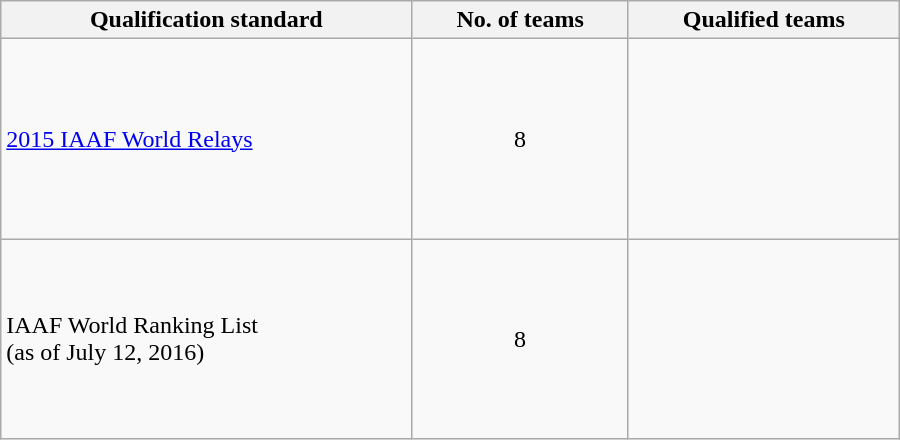<table class="wikitable"  style="text-align:left; width:600px;">
<tr>
<th>Qualification standard</th>
<th>No. of teams</th>
<th>Qualified teams</th>
</tr>
<tr>
<td><a href='#'>2015 IAAF World Relays</a></td>
<td align=center>8</td>
<td><br><br><br><br><br><br><br></td>
</tr>
<tr>
<td>IAAF World Ranking List<br>(as of July 12, 2016)</td>
<td align=center>8</td>
<td><br><br><br><br><br><br><br></td>
</tr>
</table>
